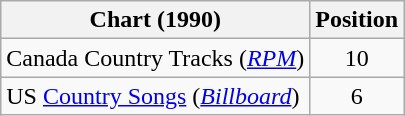<table class="wikitable sortable">
<tr>
<th scope="col">Chart (1990)</th>
<th scope="col">Position</th>
</tr>
<tr>
<td>Canada Country Tracks (<em><a href='#'>RPM</a></em>)</td>
<td align="center">10</td>
</tr>
<tr>
<td>US <a href='#'>Country Songs</a> (<em><a href='#'>Billboard</a></em>)</td>
<td align="center">6</td>
</tr>
</table>
